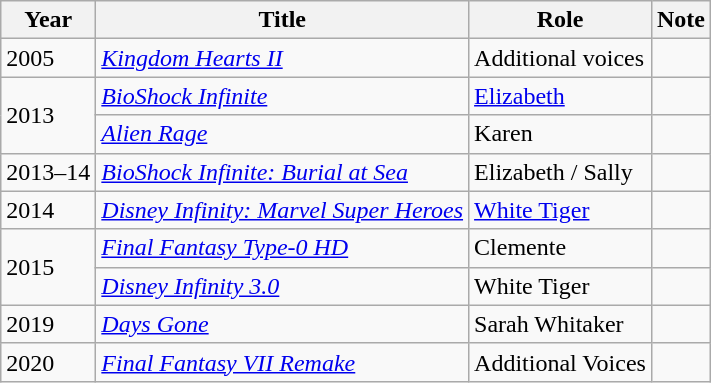<table class="wikitable sortable">
<tr>
<th>Year</th>
<th>Title</th>
<th>Role</th>
<th>Note</th>
</tr>
<tr>
<td>2005</td>
<td><em><a href='#'>Kingdom Hearts II</a></em></td>
<td>Additional voices</td>
<td></td>
</tr>
<tr>
<td rowspan="2">2013</td>
<td><em><a href='#'>BioShock Infinite</a></em></td>
<td><a href='#'>Elizabeth</a></td>
<td></td>
</tr>
<tr>
<td><em><a href='#'>Alien Rage</a></em></td>
<td>Karen</td>
<td></td>
</tr>
<tr>
<td>2013–14</td>
<td><em><a href='#'>BioShock Infinite: Burial at Sea</a></em></td>
<td>Elizabeth / Sally</td>
<td></td>
</tr>
<tr>
<td>2014</td>
<td><em><a href='#'>Disney Infinity: Marvel Super Heroes</a></em></td>
<td><a href='#'>White Tiger</a></td>
<td></td>
</tr>
<tr>
<td rowspan="2">2015</td>
<td><em><a href='#'>Final Fantasy Type-0 HD</a></em></td>
<td>Clemente</td>
<td></td>
</tr>
<tr>
<td><em><a href='#'>Disney Infinity 3.0</a></em></td>
<td>White Tiger</td>
<td></td>
</tr>
<tr>
<td>2019</td>
<td><em><a href='#'>Days Gone</a></em></td>
<td>Sarah Whitaker</td>
<td></td>
</tr>
<tr>
<td>2020</td>
<td><em><a href='#'>Final Fantasy VII Remake</a></em></td>
<td>Additional Voices</td>
<td></td>
</tr>
</table>
